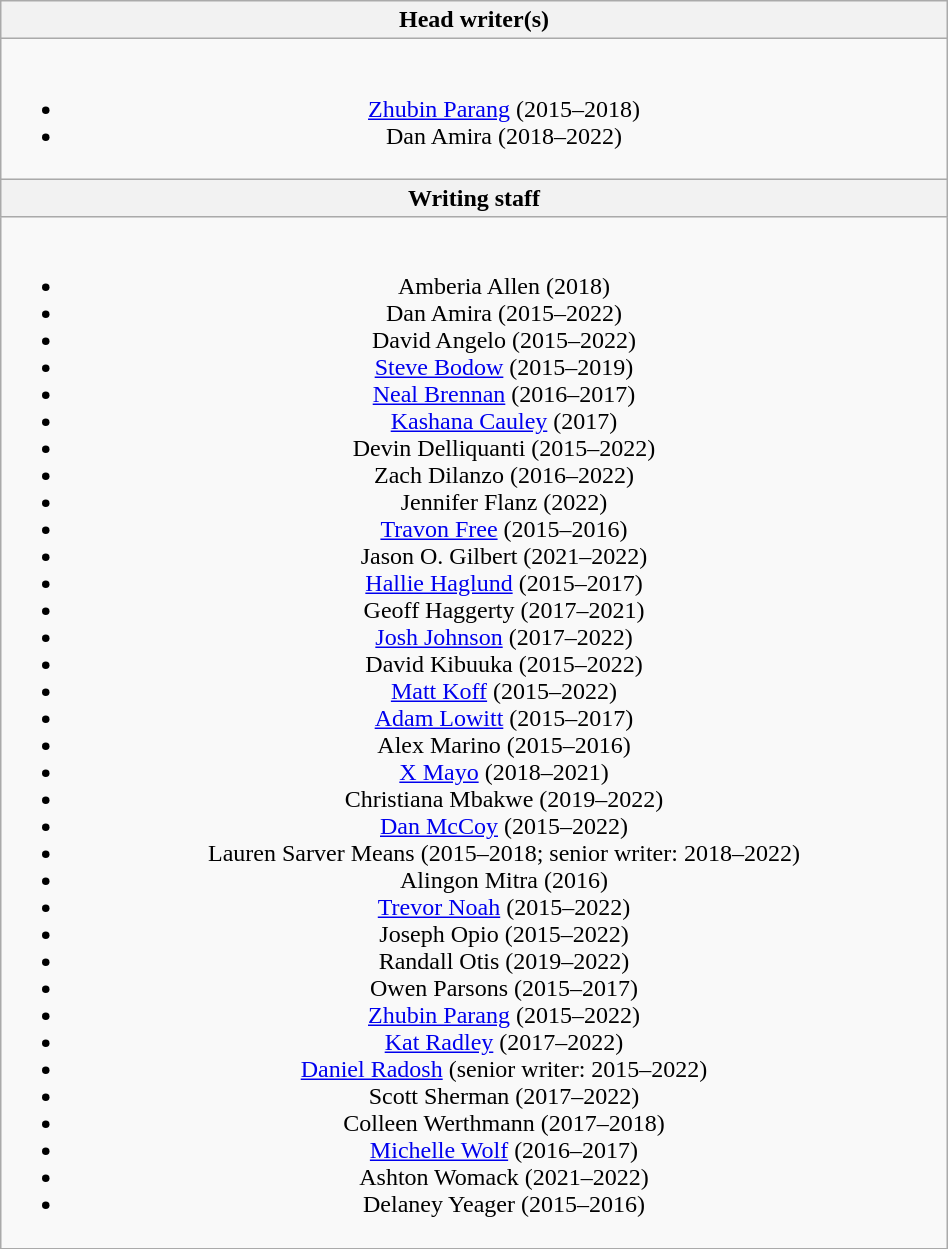<table class="wikitable plainrowheaders"  style="text-align:center; width:50%;">
<tr>
<th><strong>Head writer(s)</strong></th>
</tr>
<tr>
<td><br><ul><li><a href='#'>Zhubin Parang</a> (2015–2018)</li><li>Dan Amira (2018–2022)</li></ul></td>
</tr>
<tr>
<th><strong>Writing staff</strong></th>
</tr>
<tr>
<td><br><ul><li>Amberia Allen (2018)</li><li>Dan Amira (2015–2022)</li><li>David Angelo (2015–2022)</li><li><a href='#'>Steve Bodow</a> (2015–2019)</li><li><a href='#'>Neal Brennan</a> (2016–2017)</li><li><a href='#'>Kashana Cauley</a> (2017)</li><li>Devin Delliquanti (2015–2022)</li><li>Zach Dilanzo (2016–2022)</li><li>Jennifer Flanz (2022)</li><li><a href='#'>Travon Free</a> (2015–2016)</li><li>Jason O. Gilbert (2021–2022)</li><li><a href='#'>Hallie Haglund</a> (2015–2017)</li><li>Geoff Haggerty (2017–2021)</li><li><a href='#'>Josh Johnson</a> (2017–2022)</li><li>David Kibuuka (2015–2022)</li><li><a href='#'>Matt Koff</a> (2015–2022)</li><li><a href='#'>Adam Lowitt</a> (2015–2017)</li><li>Alex Marino (2015–2016)</li><li><a href='#'>X Mayo</a> (2018–2021)</li><li>Christiana Mbakwe (2019–2022)</li><li><a href='#'>Dan McCoy</a> (2015–2022)</li><li>Lauren Sarver Means (2015–2018; senior writer: 2018–2022)</li><li>Alingon Mitra (2016)</li><li><a href='#'>Trevor Noah</a> (2015–2022)</li><li>Joseph Opio (2015–2022)</li><li>Randall Otis (2019–2022)</li><li>Owen Parsons (2015–2017)</li><li><a href='#'>Zhubin Parang</a> (2015–2022)</li><li><a href='#'>Kat Radley</a> (2017–2022)</li><li><a href='#'>Daniel Radosh</a> (senior writer: 2015–2022)</li><li>Scott Sherman (2017–2022)</li><li>Colleen Werthmann (2017–2018)</li><li><a href='#'>Michelle Wolf</a> (2016–2017)</li><li>Ashton Womack (2021–2022)</li><li>Delaney Yeager (2015–2016)</li></ul></td>
</tr>
</table>
